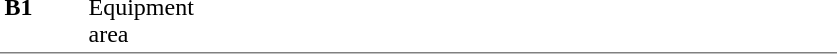<table table border=0 cellspacing=0 cellpadding=3>
<tr>
<td style="border-bottom:solid 1px gray;border-top:solid 0px gray;" width=50 valign=top><strong>B1</strong></td>
<td style="border-top:solid 0px gray;border-bottom:solid 1px gray;" width=100 valign=top>Equipment area</td>
<td style="border-top:solid 0px gray;border-bottom:solid 1px gray;" width=390 valign=top></td>
</tr>
</table>
